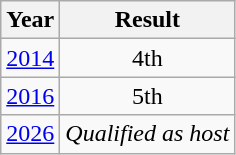<table class="wikitable" style="text-align:center">
<tr>
<th>Year</th>
<th>Result</th>
</tr>
<tr>
<td><a href='#'>2014</a></td>
<td>4th</td>
</tr>
<tr>
<td><a href='#'>2016</a></td>
<td>5th</td>
</tr>
<tr>
<td><a href='#'>2026</a></td>
<td><em>Qualified as host</em></td>
</tr>
</table>
